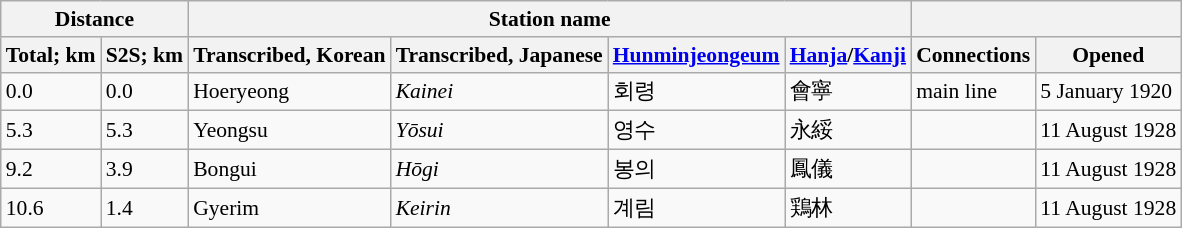<table class="wikitable" style="font-size:90%;">
<tr>
<th colspan="2">Distance</th>
<th colspan="4">Station name</th>
<th colspan="3"></th>
</tr>
<tr>
<th>Total; km</th>
<th>S2S; km</th>
<th>Transcribed, Korean</th>
<th>Transcribed, Japanese</th>
<th><a href='#'>Hunminjeongeum</a></th>
<th><a href='#'>Hanja</a>/<a href='#'>Kanji</a></th>
<th>Connections</th>
<th>Opened</th>
</tr>
<tr>
<td>0.0</td>
<td>0.0</td>
<td>Hoeryeong</td>
<td><em>Kainei</em></td>
<td>회령</td>
<td>會寧</td>
<td>main line</td>
<td>5 January 1920</td>
</tr>
<tr>
<td>5.3</td>
<td>5.3</td>
<td>Yeongsu</td>
<td><em>Yōsui</em></td>
<td>영수</td>
<td>永綏</td>
<td></td>
<td>11 August 1928</td>
</tr>
<tr>
<td>9.2</td>
<td>3.9</td>
<td>Bongui</td>
<td><em>Hōgi</em></td>
<td>봉의</td>
<td>鳳儀</td>
<td></td>
<td>11 August 1928</td>
</tr>
<tr>
<td>10.6</td>
<td>1.4</td>
<td>Gyerim</td>
<td><em>Keirin</em></td>
<td>계림</td>
<td>鶏林</td>
<td></td>
<td>11 August 1928</td>
</tr>
</table>
